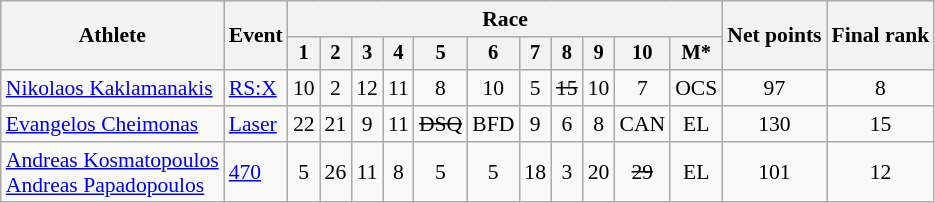<table class="wikitable" style="font-size:90%">
<tr>
<th rowspan="2">Athlete</th>
<th rowspan="2">Event</th>
<th colspan=11>Race</th>
<th rowspan=2>Net points</th>
<th rowspan=2>Final rank</th>
</tr>
<tr style="font-size:95%">
<th>1</th>
<th>2</th>
<th>3</th>
<th>4</th>
<th>5</th>
<th>6</th>
<th>7</th>
<th>8</th>
<th>9</th>
<th>10</th>
<th>M*</th>
</tr>
<tr align=center>
<td align=left><a href='#'>Nikolaos Kaklamanakis</a></td>
<td align=left><a href='#'>RS:X</a></td>
<td>10</td>
<td>2</td>
<td>12</td>
<td>11</td>
<td>8</td>
<td>10</td>
<td>5</td>
<td><s>15</s></td>
<td>10</td>
<td>7</td>
<td>OCS</td>
<td>97</td>
<td>8</td>
</tr>
<tr align=center>
<td align=left><a href='#'>Evangelos Cheimonas</a></td>
<td align=left><a href='#'>Laser</a></td>
<td>22</td>
<td>21</td>
<td>9</td>
<td>11</td>
<td><s>DSQ</s></td>
<td>BFD</td>
<td>9</td>
<td>6</td>
<td>8</td>
<td>CAN</td>
<td>EL</td>
<td>130</td>
<td>15</td>
</tr>
<tr align=center>
<td align=left><a href='#'>Andreas Kosmatopoulos</a><br><a href='#'>Andreas Papadopoulos</a></td>
<td align=left><a href='#'>470</a></td>
<td>5</td>
<td>26</td>
<td>11</td>
<td>8</td>
<td>5</td>
<td>5</td>
<td>18</td>
<td>3</td>
<td>20</td>
<td><s>29</s></td>
<td>EL</td>
<td>101</td>
<td>12</td>
</tr>
</table>
